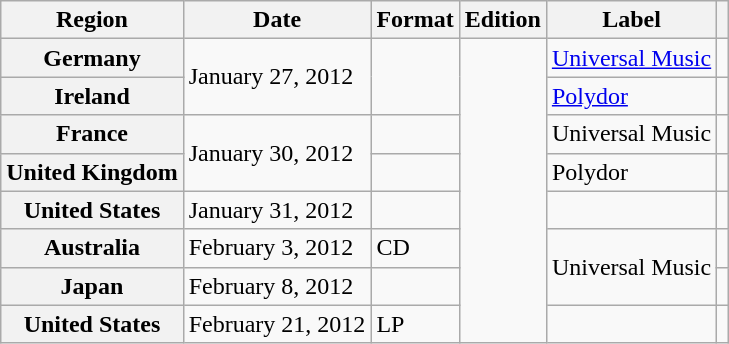<table class="wikitable plainrowheaders">
<tr>
<th scope="col">Region</th>
<th scope="col">Date</th>
<th scope="col">Format</th>
<th scope="col">Edition</th>
<th scope="col">Label</th>
<th scope="col"></th>
</tr>
<tr>
<th scope="row">Germany</th>
<td rowspan="2">January 27, 2012</td>
<td rowspan="2"></td>
<td rowspan="8"></td>
<td><a href='#'>Universal Music</a></td>
<td></td>
</tr>
<tr>
<th scope="row">Ireland</th>
<td><a href='#'>Polydor</a></td>
<td></td>
</tr>
<tr>
<th scope="row">France</th>
<td rowspan="2">January 30, 2012</td>
<td></td>
<td>Universal Music</td>
<td></td>
</tr>
<tr>
<th scope="row">United Kingdom</th>
<td></td>
<td>Polydor</td>
<td></td>
</tr>
<tr>
<th scope="row">United States</th>
<td>January 31, 2012</td>
<td></td>
<td></td>
<td></td>
</tr>
<tr>
<th scope="row">Australia</th>
<td>February 3, 2012</td>
<td>CD</td>
<td rowspan="2">Universal Music</td>
<td></td>
</tr>
<tr>
<th scope="row">Japan</th>
<td>February 8, 2012</td>
<td></td>
<td></td>
</tr>
<tr>
<th scope="row">United States</th>
<td>February 21, 2012</td>
<td>LP</td>
<td></td>
<td></td>
</tr>
</table>
